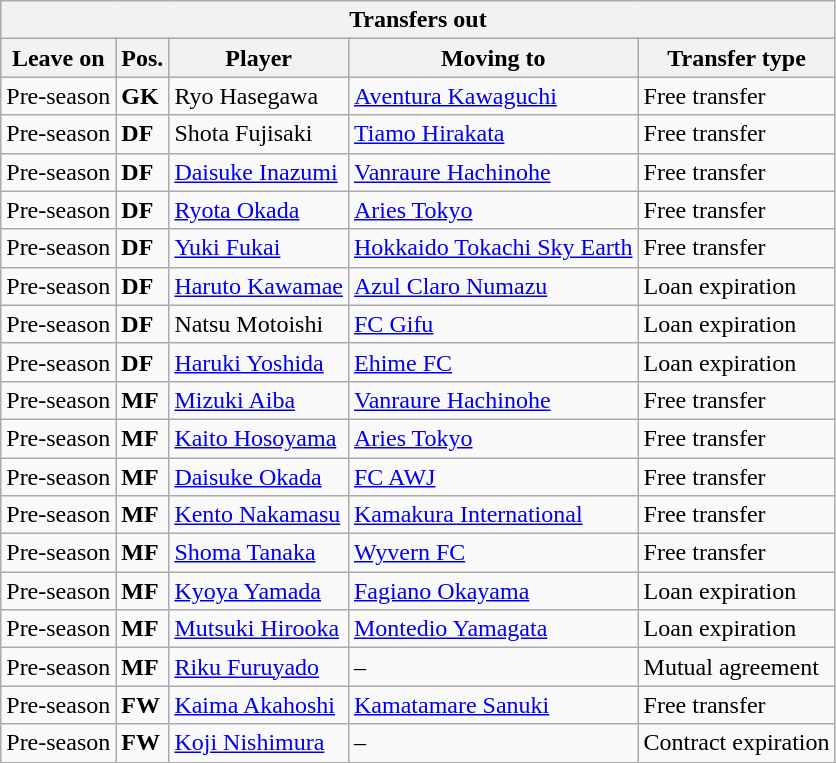<table class="wikitable sortable" style=“text-align:left;>
<tr>
<th colspan="5">Transfers out</th>
</tr>
<tr>
<th>Leave on</th>
<th>Pos.</th>
<th>Player</th>
<th>Moving to</th>
<th>Transfer type</th>
</tr>
<tr>
<td>Pre-season</td>
<td><strong>GK</strong></td>
<td> Ryo Hasegawa</td>
<td> <a href='#'>Aventura Kawaguchi</a></td>
<td>Free transfer</td>
</tr>
<tr>
<td>Pre-season</td>
<td><strong>DF</strong></td>
<td> Shota Fujisaki</td>
<td> <a href='#'>Tiamo Hirakata</a></td>
<td>Free transfer</td>
</tr>
<tr>
<td>Pre-season</td>
<td><strong>DF</strong></td>
<td> <a href='#'>Daisuke Inazumi</a></td>
<td> <a href='#'>Vanraure Hachinohe</a></td>
<td>Free transfer</td>
</tr>
<tr>
<td>Pre-season</td>
<td><strong>DF</strong></td>
<td> <a href='#'>Ryota Okada</a></td>
<td> <a href='#'>Aries Tokyo</a></td>
<td>Free transfer</td>
</tr>
<tr>
<td>Pre-season</td>
<td><strong>DF</strong></td>
<td> <a href='#'>Yuki Fukai</a></td>
<td> <a href='#'>Hokkaido Tokachi Sky Earth</a></td>
<td>Free transfer</td>
</tr>
<tr>
<td>Pre-season</td>
<td><strong>DF</strong></td>
<td> <a href='#'>Haruto Kawamae</a></td>
<td> <a href='#'>Azul Claro Numazu</a></td>
<td>Loan expiration</td>
</tr>
<tr>
<td>Pre-season</td>
<td><strong>DF</strong></td>
<td> Natsu Motoishi</td>
<td> <a href='#'>FC Gifu</a></td>
<td>Loan expiration</td>
</tr>
<tr>
<td>Pre-season</td>
<td><strong>DF</strong></td>
<td> <a href='#'>Haruki Yoshida</a></td>
<td> <a href='#'>Ehime FC</a></td>
<td>Loan expiration</td>
</tr>
<tr>
<td>Pre-season</td>
<td><strong>MF</strong></td>
<td> <a href='#'>Mizuki Aiba</a></td>
<td> <a href='#'>Vanraure Hachinohe</a></td>
<td>Free transfer</td>
</tr>
<tr>
<td>Pre-season</td>
<td><strong>MF</strong></td>
<td> <a href='#'>Kaito Hosoyama</a></td>
<td> <a href='#'>Aries Tokyo</a></td>
<td>Free transfer</td>
</tr>
<tr>
<td>Pre-season</td>
<td><strong>MF</strong></td>
<td> <a href='#'>Daisuke Okada</a></td>
<td> <a href='#'>FC AWJ</a></td>
<td>Free transfer</td>
</tr>
<tr>
<td>Pre-season</td>
<td><strong>MF</strong></td>
<td> <a href='#'>Kento Nakamasu</a></td>
<td> <a href='#'>Kamakura International</a></td>
<td>Free transfer</td>
</tr>
<tr>
<td>Pre-season</td>
<td><strong>MF</strong></td>
<td> <a href='#'>Shoma Tanaka</a></td>
<td> <a href='#'>Wyvern FC</a></td>
<td>Free transfer</td>
</tr>
<tr>
<td>Pre-season</td>
<td><strong>MF</strong></td>
<td> <a href='#'>Kyoya Yamada</a></td>
<td> <a href='#'>Fagiano Okayama</a></td>
<td>Loan expiration</td>
</tr>
<tr>
<td>Pre-season</td>
<td><strong>MF</strong></td>
<td> <a href='#'>Mutsuki Hirooka</a></td>
<td> <a href='#'>Montedio Yamagata</a></td>
<td>Loan expiration</td>
</tr>
<tr>
<td>Pre-season</td>
<td><strong>MF</strong></td>
<td> <a href='#'>Riku Furuyado</a></td>
<td>–</td>
<td>Mutual agreement</td>
</tr>
<tr>
<td>Pre-season</td>
<td><strong>FW</strong></td>
<td> <a href='#'>Kaima Akahoshi</a></td>
<td> <a href='#'>Kamatamare Sanuki</a></td>
<td>Free transfer</td>
</tr>
<tr>
<td>Pre-season</td>
<td><strong>FW</strong></td>
<td> <a href='#'>Koji Nishimura</a></td>
<td>–</td>
<td>Contract expiration</td>
</tr>
<tr>
</tr>
</table>
